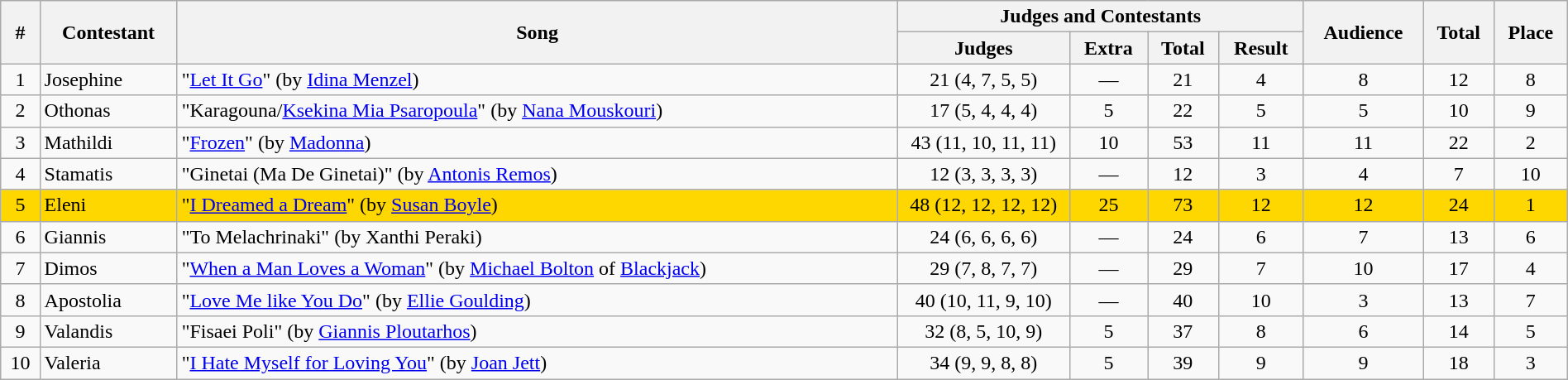<table class="sortable wikitable" style="text-align:center;" width="100%">
<tr>
<th rowspan="2">#</th>
<th rowspan="2">Contestant</th>
<th rowspan="2">Song</th>
<th colspan="4">Judges and Contestants</th>
<th rowspan="2">Audience</th>
<th rowspan="2">Total</th>
<th rowspan="2">Place</th>
</tr>
<tr>
<th width="11%">Judges</th>
<th>Extra</th>
<th>Total</th>
<th>Result</th>
</tr>
<tr>
<td>1</td>
<td align="left">Josephine</td>
<td align="left">"<a href='#'>Let It Go</a>" (by <a href='#'>Idina Menzel</a>)</td>
<td>21 (4, 7, 5, 5)</td>
<td>—</td>
<td>21</td>
<td>4</td>
<td>8</td>
<td>12</td>
<td>8</td>
</tr>
<tr>
<td>2</td>
<td align="left">Othonas</td>
<td align="left">"Karagouna/<a href='#'>Ksekina Mia Psaropoula</a>" (by <a href='#'>Nana Mouskouri</a>)</td>
<td>17 (5, 4, 4, 4)</td>
<td>5</td>
<td>22</td>
<td>5</td>
<td>5</td>
<td>10</td>
<td>9</td>
</tr>
<tr>
<td>3</td>
<td align="left">Mathildi</td>
<td align="left">"<a href='#'>Frozen</a>" (by <a href='#'>Madonna</a>)</td>
<td>43 (11, 10, 11, 11)</td>
<td>10</td>
<td>53</td>
<td>11</td>
<td>11</td>
<td>22</td>
<td>2</td>
</tr>
<tr>
<td>4</td>
<td align="left">Stamatis</td>
<td align="left">"Ginetai (Ma De Ginetai)" (by <a href='#'>Antonis Remos</a>)</td>
<td>12 (3, 3, 3, 3)</td>
<td>—</td>
<td>12</td>
<td>3</td>
<td>4</td>
<td>7</td>
<td>10</td>
</tr>
<tr bgcolor="gold">
<td>5</td>
<td align="left">Eleni</td>
<td align="left">"<a href='#'>I Dreamed a Dream</a>" (by <a href='#'>Susan Boyle</a>)</td>
<td>48 (12, 12, 12, 12)</td>
<td>25</td>
<td>73</td>
<td>12</td>
<td>12</td>
<td>24</td>
<td>1</td>
</tr>
<tr>
<td>6</td>
<td align="left">Giannis</td>
<td align="left">"To Melachrinaki" (by Xanthi Peraki)</td>
<td>24 (6, 6, 6, 6)</td>
<td>—</td>
<td>24</td>
<td>6</td>
<td>7</td>
<td>13</td>
<td>6</td>
</tr>
<tr>
<td>7</td>
<td align="left">Dimos</td>
<td align="left">"<a href='#'>When a Man Loves a Woman</a>" (by <a href='#'>Michael Bolton</a> of <a href='#'>Blackjack</a>)</td>
<td>29 (7, 8, 7, 7)</td>
<td>—</td>
<td>29</td>
<td>7</td>
<td>10</td>
<td>17</td>
<td>4</td>
</tr>
<tr>
<td>8</td>
<td align="left">Apostolia</td>
<td align="left">"<a href='#'>Love Me like You Do</a>" (by <a href='#'>Ellie Goulding</a>)</td>
<td>40 (10, 11, 9, 10)</td>
<td>—</td>
<td>40</td>
<td>10</td>
<td>3</td>
<td>13</td>
<td>7</td>
</tr>
<tr>
<td>9</td>
<td align="left">Valandis</td>
<td align="left">"Fisaei Poli" (by <a href='#'>Giannis Ploutarhos</a>)</td>
<td>32 (8, 5, 10, 9)</td>
<td>5</td>
<td>37</td>
<td>8</td>
<td>6</td>
<td>14</td>
<td>5</td>
</tr>
<tr>
<td>10</td>
<td align="left">Valeria</td>
<td align="left">"<a href='#'>I Hate Myself for Loving You</a>" (by <a href='#'>Joan Jett</a>)</td>
<td>34 (9, 9, 8, 8)</td>
<td>5</td>
<td>39</td>
<td>9</td>
<td>9</td>
<td>18</td>
<td>3</td>
</tr>
</table>
